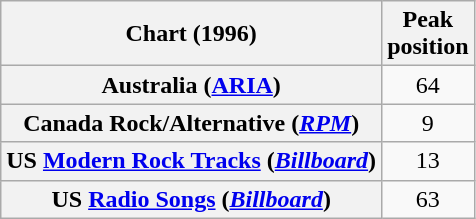<table class="wikitable sortable plainrowheaders" style="text-align:center;">
<tr>
<th>Chart (1996)</th>
<th>Peak<br>position</th>
</tr>
<tr>
<th scope="row">Australia (<a href='#'>ARIA</a>)</th>
<td>64</td>
</tr>
<tr>
<th scope="row">Canada Rock/Alternative (<em><a href='#'>RPM</a></em>)</th>
<td>9</td>
</tr>
<tr>
<th scope="row">US <a href='#'>Modern Rock Tracks</a> (<em><a href='#'>Billboard</a></em>)</th>
<td>13</td>
</tr>
<tr>
<th scope="row">US <a href='#'>Radio Songs</a> (<em><a href='#'>Billboard</a></em>)</th>
<td>63</td>
</tr>
</table>
